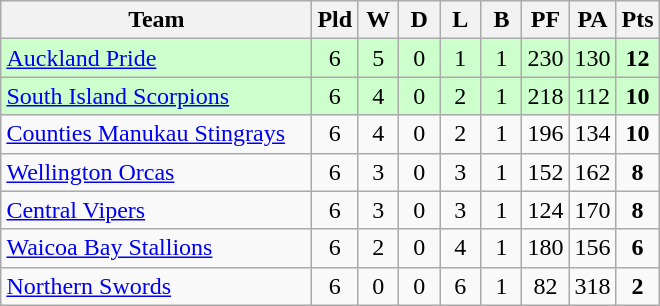<table class="wikitable" style="margin:1em auto; text-align:center;">
<tr>
<th width=200>Team</th>
<th width=20 abbr="Played">Pld</th>
<th width=20 abbr="Won">W</th>
<th width=20 abbr="Drawn">D</th>
<th width=20 abbr="Lost">L</th>
<th width=20 abbr="Bye">B</th>
<th width=20 abbr="Points for">PF</th>
<th width=20 abbr="Points against">PA</th>
<th width=20 abbr="Points">Pts</th>
</tr>
<tr style="background: #ccffcc;">
<td style="text-align:left;"><a href='#'>Auckland Pride</a></td>
<td>6</td>
<td>5</td>
<td>0</td>
<td>1</td>
<td>1</td>
<td>230</td>
<td>130</td>
<td><strong>12</strong></td>
</tr>
<tr style="background: #ccffcc;">
<td style="text-align:left;"><a href='#'>South Island Scorpions</a></td>
<td>6</td>
<td>4</td>
<td>0</td>
<td>2</td>
<td>1</td>
<td>218</td>
<td>112</td>
<td><strong>10</strong></td>
</tr>
<tr>
<td style="text-align:left;"><a href='#'>Counties Manukau Stingrays</a></td>
<td>6</td>
<td>4</td>
<td>0</td>
<td>2</td>
<td>1</td>
<td>196</td>
<td>134</td>
<td><strong>10</strong></td>
</tr>
<tr>
<td style="text-align:left;"><a href='#'>Wellington Orcas</a></td>
<td>6</td>
<td>3</td>
<td>0</td>
<td>3</td>
<td>1</td>
<td>152</td>
<td>162</td>
<td><strong>8</strong></td>
</tr>
<tr>
<td style="text-align:left;"><a href='#'>Central Vipers</a></td>
<td>6</td>
<td>3</td>
<td>0</td>
<td>3</td>
<td>1</td>
<td>124</td>
<td>170</td>
<td><strong>8</strong></td>
</tr>
<tr>
<td style="text-align:left;"><a href='#'>Waicoa Bay Stallions</a></td>
<td>6</td>
<td>2</td>
<td>0</td>
<td>4</td>
<td>1</td>
<td>180</td>
<td>156</td>
<td><strong>6</strong></td>
</tr>
<tr>
<td style="text-align:left;"><a href='#'>Northern Swords</a></td>
<td>6</td>
<td>0</td>
<td>0</td>
<td>6</td>
<td>1</td>
<td>82</td>
<td>318</td>
<td><strong>2</strong></td>
</tr>
</table>
